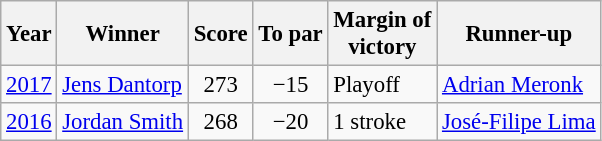<table class=wikitable style="font-size:95%">
<tr>
<th>Year</th>
<th>Winner</th>
<th>Score</th>
<th>To par</th>
<th>Margin of<br>victory</th>
<th>Runner-up</th>
</tr>
<tr>
<td><a href='#'>2017</a></td>
<td> <a href='#'>Jens Dantorp</a></td>
<td align=center>273</td>
<td align=center>−15</td>
<td>Playoff</td>
<td> <a href='#'>Adrian Meronk</a></td>
</tr>
<tr>
<td><a href='#'>2016</a></td>
<td> <a href='#'>Jordan Smith</a></td>
<td align=center>268</td>
<td align=center>−20</td>
<td>1 stroke</td>
<td> <a href='#'>José-Filipe Lima</a></td>
</tr>
</table>
